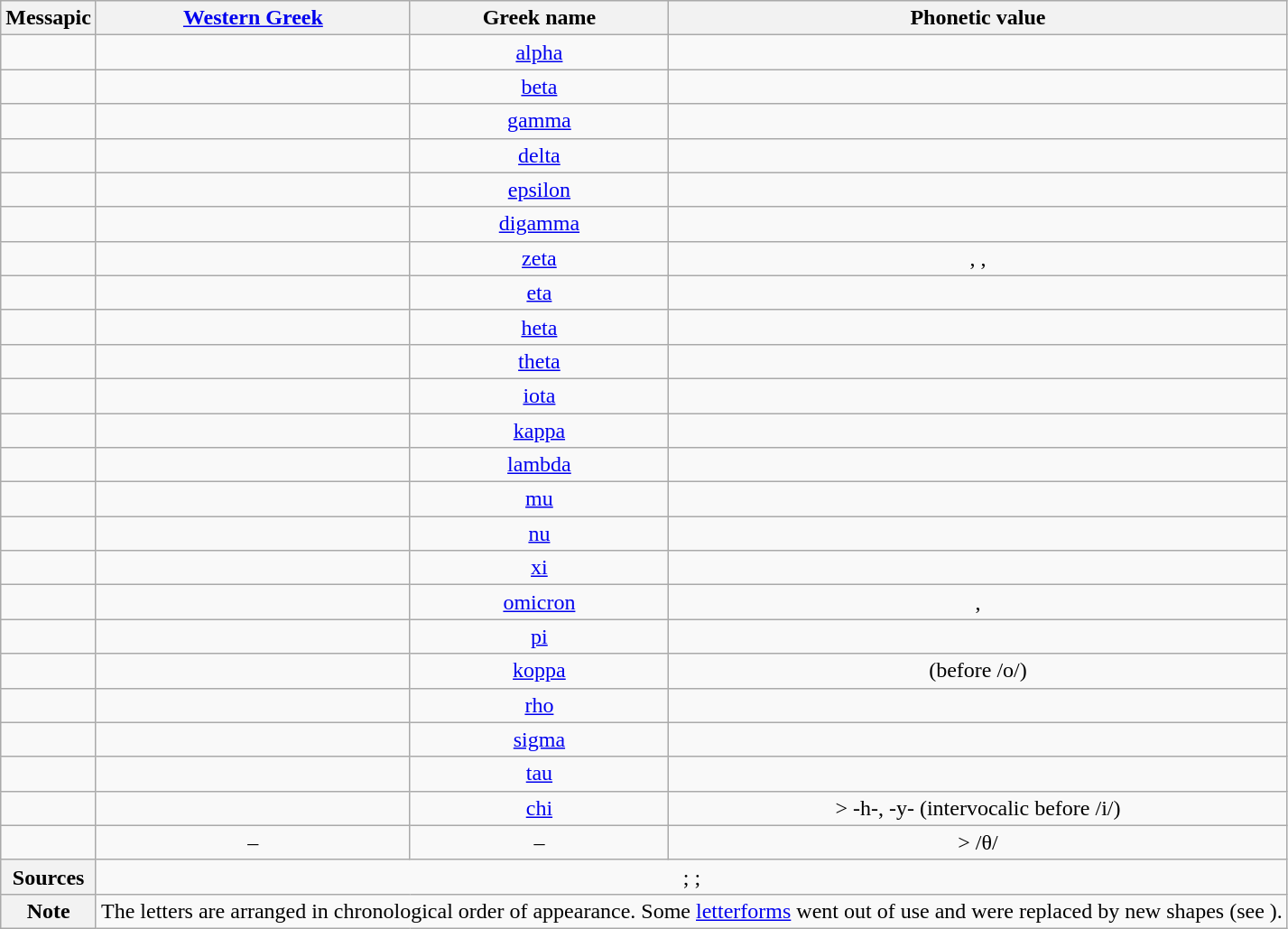<table class="wikitable" style="text-align: center">
<tr>
<th>Messapic</th>
<th><a href='#'>Western Greek</a></th>
<th>Greek name</th>
<th>Phonetic value</th>
</tr>
<tr>
<td></td>
<td></td>
<td><a href='#'>alpha</a></td>
<td></td>
</tr>
<tr>
<td></td>
<td></td>
<td><a href='#'>beta</a></td>
<td></td>
</tr>
<tr>
<td></td>
<td></td>
<td><a href='#'>gamma</a></td>
<td></td>
</tr>
<tr>
<td></td>
<td></td>
<td><a href='#'>delta</a></td>
<td></td>
</tr>
<tr>
<td></td>
<td></td>
<td><a href='#'>epsilon</a></td>
<td></td>
</tr>
<tr>
<td></td>
<td></td>
<td><a href='#'>digamma</a></td>
<td></td>
</tr>
<tr>
<td></td>
<td></td>
<td><a href='#'>zeta</a></td>
<td>, , </td>
</tr>
<tr>
<td></td>
<td></td>
<td><a href='#'>eta</a></td>
<td></td>
</tr>
<tr>
<td></td>
<td></td>
<td><a href='#'>heta</a></td>
<td></td>
</tr>
<tr>
<td></td>
<td></td>
<td><a href='#'>theta</a></td>
<td></td>
</tr>
<tr>
<td></td>
<td></td>
<td><a href='#'>iota</a></td>
<td></td>
</tr>
<tr>
<td></td>
<td></td>
<td><a href='#'>kappa</a></td>
<td></td>
</tr>
<tr>
<td></td>
<td></td>
<td><a href='#'>lambda</a></td>
<td></td>
</tr>
<tr>
<td></td>
<td></td>
<td><a href='#'>mu</a></td>
<td></td>
</tr>
<tr>
<td></td>
<td></td>
<td><a href='#'>nu</a></td>
<td></td>
</tr>
<tr>
<td></td>
<td></td>
<td><a href='#'>xi</a></td>
<td></td>
</tr>
<tr>
<td></td>
<td></td>
<td><a href='#'>omicron</a></td>
<td>, </td>
</tr>
<tr>
<td></td>
<td></td>
<td><a href='#'>pi</a></td>
<td></td>
</tr>
<tr>
<td></td>
<td></td>
<td><a href='#'>koppa</a></td>
<td> (before /o/)</td>
</tr>
<tr>
<td></td>
<td></td>
<td><a href='#'>rho</a></td>
<td></td>
</tr>
<tr>
<td></td>
<td></td>
<td><a href='#'>sigma</a></td>
<td></td>
</tr>
<tr>
<td></td>
<td></td>
<td><a href='#'>tau</a></td>
<td></td>
</tr>
<tr>
<td></td>
<td></td>
<td><a href='#'>chi</a></td>
<td> > -h-, -y- (intervocalic before /i/)</td>
</tr>
<tr>
<td></td>
<td>–</td>
<td>–</td>
<td> > /θ/</td>
</tr>
<tr>
<th>Sources</th>
<td colspan="12">; ; </td>
</tr>
<tr>
<th>Note</th>
<td colspan="12">The letters are arranged in chronological order of appearance. Some <a href='#'>letterforms</a> went out of use and were replaced by new shapes (see ).</td>
</tr>
</table>
